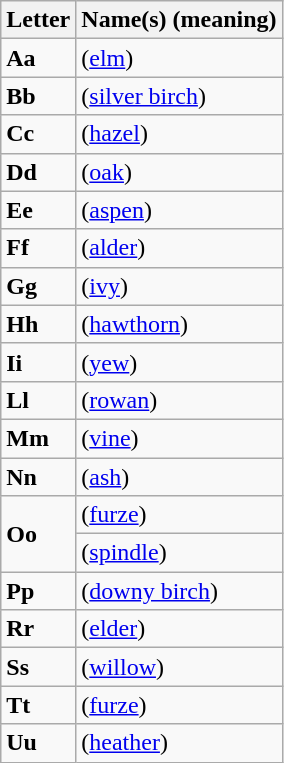<table class="wikitable">
<tr>
<th>Letter</th>
<th>Name(s) (meaning)</th>
</tr>
<tr>
<td><strong>Aa</strong></td>
<td> (<a href='#'>elm</a>)</td>
</tr>
<tr>
<td><strong>Bb</strong></td>
<td> (<a href='#'>silver birch</a>)</td>
</tr>
<tr>
<td><strong>Cc</strong></td>
<td> (<a href='#'>hazel</a>)</td>
</tr>
<tr>
<td><strong>Dd</strong></td>
<td> (<a href='#'>oak</a>)</td>
</tr>
<tr>
<td><strong>Ee</strong></td>
<td> (<a href='#'>aspen</a>)</td>
</tr>
<tr>
<td><strong>Ff</strong></td>
<td> (<a href='#'>alder</a>)</td>
</tr>
<tr>
<td><strong>Gg</strong></td>
<td> (<a href='#'>ivy</a>)</td>
</tr>
<tr>
<td><strong>Hh</strong></td>
<td> (<a href='#'>hawthorn</a>)</td>
</tr>
<tr>
<td><strong>Ii</strong></td>
<td> (<a href='#'>yew</a>)</td>
</tr>
<tr>
<td><strong>Ll</strong></td>
<td> (<a href='#'>rowan</a>)</td>
</tr>
<tr>
<td><strong>Mm</strong></td>
<td> (<a href='#'>vine</a>)</td>
</tr>
<tr>
<td><strong>Nn</strong></td>
<td> (<a href='#'>ash</a>)</td>
</tr>
<tr>
<td rowspan="2"><strong>Oo</strong></td>
<td> (<a href='#'>furze</a>)</td>
</tr>
<tr>
<td> (<a href='#'>spindle</a>)</td>
</tr>
<tr>
<td><strong>Pp</strong></td>
<td> (<a href='#'>downy birch</a>)</td>
</tr>
<tr>
<td><strong>Rr</strong></td>
<td> (<a href='#'>elder</a>)</td>
</tr>
<tr>
<td><strong>Ss</strong></td>
<td> (<a href='#'>willow</a>)</td>
</tr>
<tr>
<td><strong>Tt</strong></td>
<td> (<a href='#'>furze</a>)</td>
</tr>
<tr>
<td><strong>Uu</strong></td>
<td> (<a href='#'>heather</a>)</td>
</tr>
</table>
